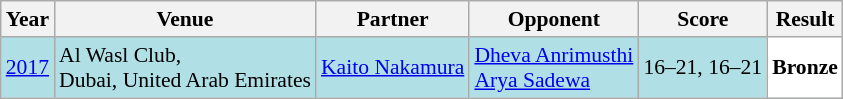<table class="sortable wikitable" style="font-size: 90%;">
<tr>
<th>Year</th>
<th>Venue</th>
<th>Partner</th>
<th>Opponent</th>
<th>Score</th>
<th>Result</th>
</tr>
<tr style="background:#B0E0E6">
<td rowspan="4" align="center"><a href='#'>2017</a></td>
<td rowspan="4" align="left">Al Wasl Club,<br>Dubai, United Arab Emirates</td>
<td rowspan="4" align="left"> <a href='#'>Kaito Nakamura</a></td>
<td align="left"> <a href='#'>Dheva Anrimusthi</a><br> <a href='#'>Arya Sadewa</a></td>
<td align="left">16–21, 16–21</td>
<td style="text-align:left; background:white"> <strong>Bronze</strong></td>
</tr>
</table>
